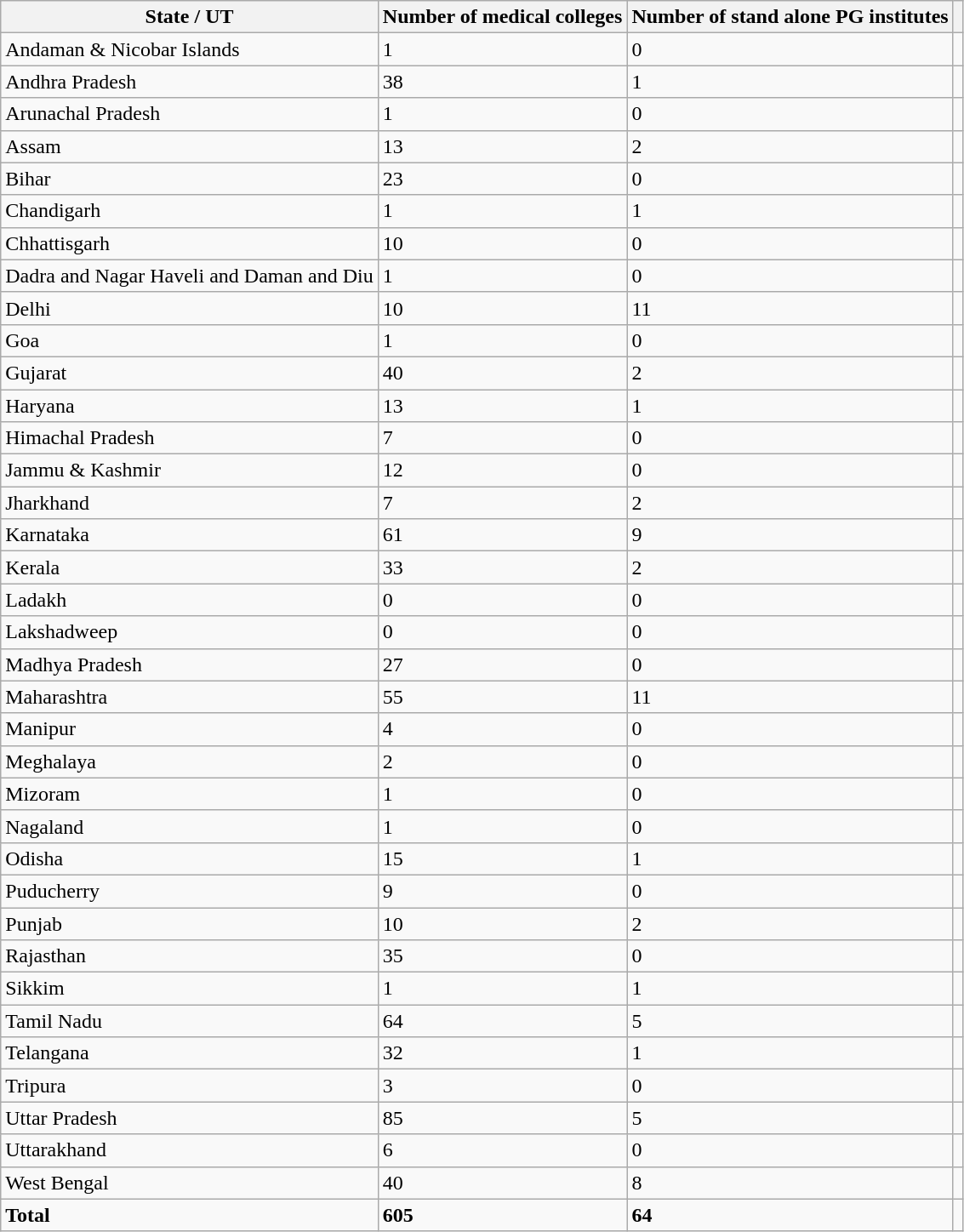<table class="wikitable sortable">
<tr>
<th>State / UT</th>
<th>Number of medical colleges</th>
<th>Number of stand alone PG institutes</th>
<th></th>
</tr>
<tr>
<td>Andaman & Nicobar Islands</td>
<td>1</td>
<td>0</td>
<td></td>
</tr>
<tr>
<td>Andhra Pradesh</td>
<td>38</td>
<td>1</td>
<td></td>
</tr>
<tr>
<td>Arunachal Pradesh</td>
<td>1</td>
<td>0</td>
<td></td>
</tr>
<tr>
<td>Assam</td>
<td>13</td>
<td>2</td>
<td></td>
</tr>
<tr>
<td>Bihar</td>
<td>23</td>
<td>0</td>
<td></td>
</tr>
<tr>
<td>Chandigarh</td>
<td>1</td>
<td>1</td>
<td></td>
</tr>
<tr>
<td>Chhattisgarh</td>
<td>10</td>
<td>0</td>
<td></td>
</tr>
<tr>
<td>Dadra and Nagar Haveli and Daman and Diu</td>
<td>1</td>
<td>0</td>
<td></td>
</tr>
<tr>
<td>Delhi</td>
<td>10</td>
<td>11</td>
<td></td>
</tr>
<tr>
<td>Goa</td>
<td>1</td>
<td>0</td>
<td></td>
</tr>
<tr>
<td>Gujarat</td>
<td>40</td>
<td>2</td>
<td></td>
</tr>
<tr>
<td>Haryana</td>
<td>13</td>
<td>1</td>
<td></td>
</tr>
<tr>
<td>Himachal Pradesh</td>
<td>7</td>
<td>0</td>
<td></td>
</tr>
<tr>
<td>Jammu & Kashmir</td>
<td>12</td>
<td>0</td>
<td></td>
</tr>
<tr>
<td>Jharkhand</td>
<td>7</td>
<td>2</td>
<td></td>
</tr>
<tr>
<td>Karnataka</td>
<td>61</td>
<td>9</td>
<td></td>
</tr>
<tr>
<td>Kerala</td>
<td>33</td>
<td>2</td>
<td></td>
</tr>
<tr>
<td>Ladakh</td>
<td>0</td>
<td>0</td>
<td></td>
</tr>
<tr>
<td>Lakshadweep</td>
<td>0</td>
<td>0</td>
<td></td>
</tr>
<tr>
<td>Madhya Pradesh</td>
<td>27</td>
<td>0</td>
<td></td>
</tr>
<tr>
<td>Maharashtra</td>
<td>55</td>
<td>11</td>
<td></td>
</tr>
<tr>
<td>Manipur</td>
<td>4</td>
<td>0</td>
<td></td>
</tr>
<tr>
<td>Meghalaya</td>
<td>2</td>
<td>0</td>
<td></td>
</tr>
<tr>
<td>Mizoram</td>
<td>1</td>
<td>0</td>
<td></td>
</tr>
<tr>
<td>Nagaland</td>
<td>1</td>
<td>0</td>
<td></td>
</tr>
<tr>
<td>Odisha</td>
<td>15</td>
<td>1</td>
<td></td>
</tr>
<tr>
<td>Puducherry</td>
<td>9</td>
<td>0</td>
<td></td>
</tr>
<tr>
<td>Punjab</td>
<td>10</td>
<td>2</td>
<td></td>
</tr>
<tr>
<td>Rajasthan</td>
<td>35</td>
<td>0</td>
<td></td>
</tr>
<tr>
<td>Sikkim</td>
<td>1</td>
<td>1</td>
<td></td>
</tr>
<tr>
<td>Tamil Nadu</td>
<td>64</td>
<td>5</td>
<td></td>
</tr>
<tr>
<td>Telangana</td>
<td>32</td>
<td>1</td>
<td></td>
</tr>
<tr>
<td>Tripura</td>
<td>3</td>
<td>0</td>
<td></td>
</tr>
<tr>
<td>Uttar Pradesh</td>
<td>85</td>
<td>5</td>
<td></td>
</tr>
<tr>
<td>Uttarakhand</td>
<td>6</td>
<td>0</td>
<td></td>
</tr>
<tr>
<td>West Bengal</td>
<td>40</td>
<td>8</td>
<td></td>
</tr>
<tr>
<td><strong>Total</strong></td>
<td><strong>605</strong></td>
<td><strong>64</strong></td>
<td></td>
</tr>
</table>
